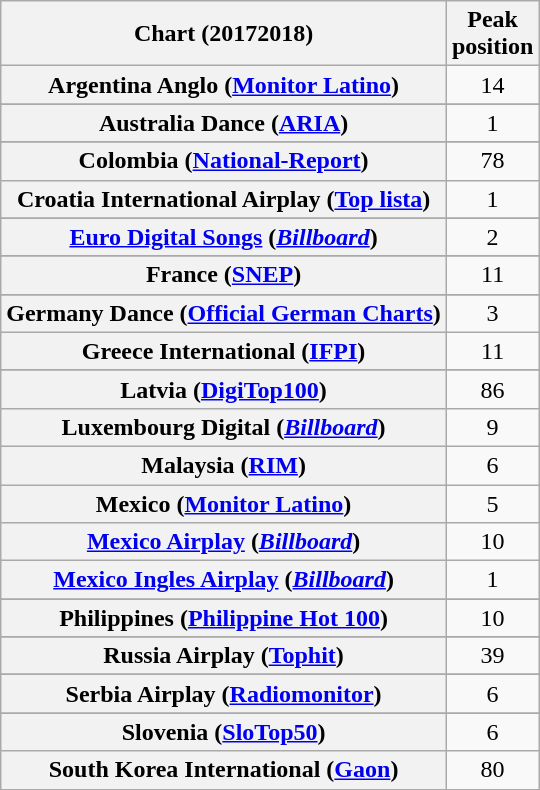<table class="wikitable sortable plainrowheaders" style="text-align:center">
<tr>
<th scope="col">Chart (20172018)</th>
<th scope="col">Peak<br> position</th>
</tr>
<tr>
<th scope="row">Argentina Anglo (<a href='#'>Monitor Latino</a>)</th>
<td>14</td>
</tr>
<tr>
</tr>
<tr>
<th scope="row">Australia Dance (<a href='#'>ARIA</a>)</th>
<td>1</td>
</tr>
<tr>
</tr>
<tr>
</tr>
<tr>
</tr>
<tr>
</tr>
<tr>
</tr>
<tr>
</tr>
<tr>
<th scope="row">Colombia (<a href='#'>National-Report</a>)</th>
<td>78</td>
</tr>
<tr>
<th scope="row">Croatia International Airplay (<a href='#'>Top lista</a>)</th>
<td>1</td>
</tr>
<tr>
</tr>
<tr>
</tr>
<tr>
</tr>
<tr>
</tr>
<tr>
<th scope="row"><a href='#'>Euro Digital Songs</a> (<em><a href='#'>Billboard</a></em>)</th>
<td>2</td>
</tr>
<tr>
</tr>
<tr>
<th scope="row">France (<a href='#'>SNEP</a>)</th>
<td>11</td>
</tr>
<tr>
</tr>
<tr>
<th scope="row">Germany Dance (<a href='#'>Official German Charts</a>)</th>
<td>3</td>
</tr>
<tr>
<th scope="row">Greece International (<a href='#'>IFPI</a>)</th>
<td>11</td>
</tr>
<tr>
</tr>
<tr>
</tr>
<tr>
</tr>
<tr>
</tr>
<tr>
</tr>
<tr>
</tr>
<tr>
</tr>
<tr>
</tr>
<tr>
<th scope="row">Latvia (<a href='#'>DigiTop100</a>)</th>
<td>86</td>
</tr>
<tr>
<th scope="row">Luxembourg Digital (<em><a href='#'>Billboard</a></em>)</th>
<td>9</td>
</tr>
<tr>
<th scope="row">Malaysia (<a href='#'>RIM</a>)</th>
<td>6</td>
</tr>
<tr>
<th scope="row">Mexico (<a href='#'>Monitor Latino</a>)</th>
<td>5</td>
</tr>
<tr>
<th scope="row"><a href='#'>Mexico Airplay</a> (<em><a href='#'>Billboard</a></em>)</th>
<td>10</td>
</tr>
<tr>
<th scope="row"><a href='#'>Mexico Ingles Airplay</a> (<em><a href='#'>Billboard</a></em>)</th>
<td>1</td>
</tr>
<tr>
</tr>
<tr>
</tr>
<tr>
</tr>
<tr>
</tr>
<tr>
<th scope="row">Philippines (<a href='#'>Philippine Hot 100</a>)</th>
<td>10</td>
</tr>
<tr>
</tr>
<tr>
</tr>
<tr>
</tr>
<tr>
<th scope="row">Russia Airplay (<a href='#'>Tophit</a>)</th>
<td>39</td>
</tr>
<tr>
</tr>
<tr>
<th scope="row">Serbia Airplay (<a href='#'>Radiomonitor</a>)</th>
<td>6</td>
</tr>
<tr>
</tr>
<tr>
</tr>
<tr>
<th scope="row">Slovenia (<a href='#'>SloTop50</a>)</th>
<td>6</td>
</tr>
<tr>
<th scope="row">South Korea International (<a href='#'>Gaon</a>)</th>
<td>80</td>
</tr>
<tr>
</tr>
<tr>
</tr>
<tr>
</tr>
<tr>
</tr>
<tr>
</tr>
<tr>
</tr>
<tr>
</tr>
<tr>
</tr>
</table>
